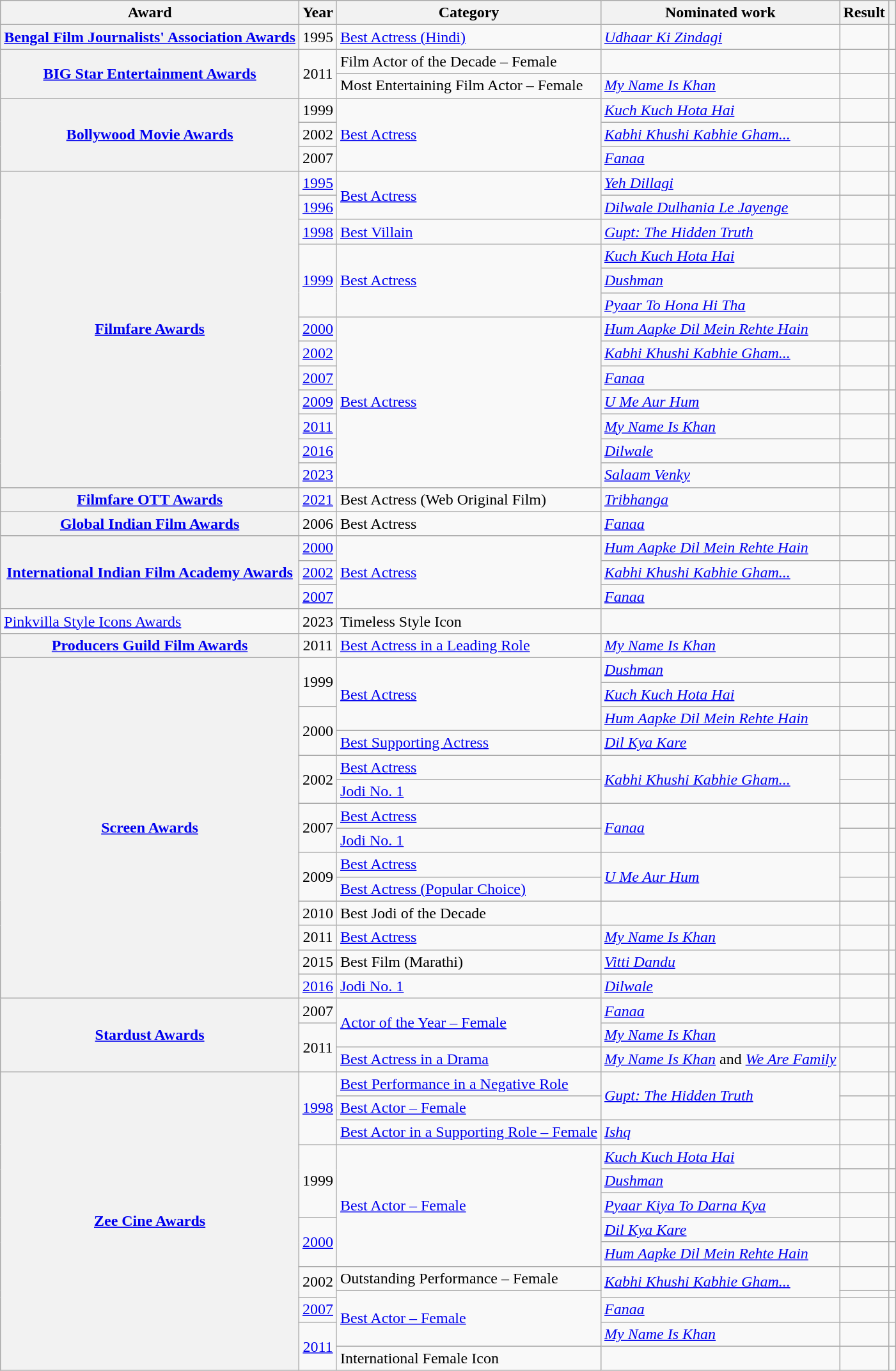<table class="wikitable sortable plainrowheaders">
<tr style="background:#ccc; text-align:center;">
<th scope="col">Award</th>
<th scope="col">Year</th>
<th scope="col">Category</th>
<th scope="col">Nominated work</th>
<th scope="col">Result</th>
<th scope="col"class="unsortable"></th>
</tr>
<tr>
<th scope="row"><a href='#'>Bengal Film Journalists' Association Awards</a></th>
<td style="text-align:center;">1995</td>
<td><a href='#'>Best Actress (Hindi)</a></td>
<td><em><a href='#'>Udhaar Ki Zindagi</a></em></td>
<td></td>
<td style="text-align:center;"></td>
</tr>
<tr>
<th rowspan="2" scope="row"><a href='#'>BIG Star Entertainment Awards</a></th>
<td rowspan="2" style="text-align:center;">2011</td>
<td>Film Actor of the Decade – Female</td>
<td style="text-align:center;"></td>
<td></td>
<td style="text-align:center;"></td>
</tr>
<tr>
<td>Most Entertaining Film Actor – Female</td>
<td style="text-align:left;"><em><a href='#'>My Name Is Khan</a></em></td>
<td></td>
<td style="text-align:center;"></td>
</tr>
<tr>
<th rowspan="3" scope="row"><a href='#'>Bollywood Movie Awards</a></th>
<td style="text-align:center;">1999</td>
<td rowspan="3"><a href='#'>Best Actress</a></td>
<td style="text-align:left;"><em><a href='#'>Kuch Kuch Hota Hai</a></em></td>
<td></td>
<td style="text-align:center;"></td>
</tr>
<tr>
<td style="text-align:center;">2002</td>
<td style="text-align:left;"><em><a href='#'>Kabhi Khushi Kabhie Gham...</a></em></td>
<td></td>
<td style="text-align:center;"></td>
</tr>
<tr>
<td style="text-align:center;">2007</td>
<td style="text-align:left;"><em><a href='#'>Fanaa</a></em></td>
<td></td>
<td style="text-align:center;"></td>
</tr>
<tr>
<th rowspan="13" scope="row"><a href='#'>Filmfare Awards</a></th>
<td style="text-align:center;"><a href='#'>1995</a></td>
<td rowspan="2"><a href='#'>Best Actress</a></td>
<td style="text-align:left;"><em><a href='#'>Yeh Dillagi</a></em></td>
<td></td>
<td style="text-align:center;"></td>
</tr>
<tr>
<td style="text-align:center;"><a href='#'>1996</a></td>
<td style="text-align:left;"><em><a href='#'>Dilwale Dulhania Le Jayenge</a></em></td>
<td></td>
<td style="text-align:center;"></td>
</tr>
<tr>
<td style="text-align:center;"><a href='#'>1998</a></td>
<td><a href='#'>Best Villain</a></td>
<td style="text-align:left;"><em><a href='#'>Gupt: The Hidden Truth</a></em></td>
<td></td>
<td style="text-align:center;"></td>
</tr>
<tr>
<td rowspan="3" style="text-align:center;"><a href='#'>1999</a></td>
<td rowspan="3"><a href='#'>Best Actress</a></td>
<td style="text-align:left;"><em><a href='#'>Kuch Kuch Hota Hai</a></em></td>
<td></td>
<td style="text-align:center;"></td>
</tr>
<tr>
<td style="text-align:left;"><em><a href='#'>Dushman</a></em></td>
<td></td>
<td style="text-align:center;"></td>
</tr>
<tr>
<td style="text-align:left;"><em><a href='#'>Pyaar To Hona Hi Tha</a></em></td>
<td></td>
<td style="text-align:center;"></td>
</tr>
<tr>
<td style="text-align:center;"><a href='#'>2000</a></td>
<td rowspan="7"><a href='#'>Best Actress</a></td>
<td style="text-align:left;"><em><a href='#'>Hum Aapke Dil Mein Rehte Hain</a></em></td>
<td></td>
<td style="text-align:center;"></td>
</tr>
<tr>
<td style="text-align:center;"><a href='#'>2002</a></td>
<td style="text-align:left;"><em><a href='#'>Kabhi Khushi Kabhie Gham...</a></em></td>
<td></td>
<td style="text-align:center;"></td>
</tr>
<tr>
<td style="text-align:center;"><a href='#'>2007</a></td>
<td style="text-align:left;"><em><a href='#'>Fanaa</a></em></td>
<td></td>
<td style="text-align:center;"></td>
</tr>
<tr>
<td style="text-align:center;"><a href='#'>2009</a></td>
<td style="text-align:left;"><em><a href='#'>U Me Aur Hum</a></em></td>
<td></td>
<td style="text-align:center;"></td>
</tr>
<tr>
<td style="text-align:center;"><a href='#'>2011</a></td>
<td style="text-align:left;"><em><a href='#'>My Name Is Khan</a></em></td>
<td></td>
<td style="text-align:center;"></td>
</tr>
<tr>
<td style="text-align:center;"><a href='#'>2016</a></td>
<td style="text-align:left;"><em><a href='#'>Dilwale</a></em></td>
<td></td>
<td style="text-align:center;"></td>
</tr>
<tr>
<td style="text-align:center;"><a href='#'>2023</a></td>
<td style="text-align:left;"><em><a href='#'>Salaam Venky</a></em></td>
<td></td>
<td style="text-align:center;"></td>
</tr>
<tr>
<th scope="row"><a href='#'>Filmfare OTT Awards</a></th>
<td style="text-align:center;"><a href='#'>2021</a></td>
<td>Best Actress (Web Original Film)</td>
<td style="text-align:left;"><em><a href='#'>Tribhanga</a></em></td>
<td></td>
<td style="text-align:center;"></td>
</tr>
<tr>
<th scope="row"><a href='#'>Global Indian Film Awards</a></th>
<td style="text-align:center;">2006</td>
<td>Best Actress</td>
<td style="text-align:left;"><em><a href='#'>Fanaa</a></em></td>
<td></td>
<td style="text-align:center;"></td>
</tr>
<tr>
<th rowspan="3" scope="row"><a href='#'>International Indian Film Academy Awards</a></th>
<td style="text-align:center;"><a href='#'>2000</a></td>
<td rowspan="3"><a href='#'>Best Actress</a></td>
<td style="text-align:left;"><em><a href='#'>Hum Aapke Dil Mein Rehte Hain</a></em></td>
<td></td>
<td style="text-align:center;"></td>
</tr>
<tr>
<td style="text-align:center;"><a href='#'>2002</a></td>
<td style="text-align:left;"><em><a href='#'>Kabhi Khushi Kabhie Gham...</a></em></td>
<td></td>
<td style="text-align:center;"></td>
</tr>
<tr>
<td style="text-align:center;"><a href='#'>2007</a></td>
<td style="text-align:left;"><em><a href='#'>Fanaa</a></em></td>
<td></td>
<td style="text-align:center;"></td>
</tr>
<tr>
<td><a href='#'>Pinkvilla Style Icons Awards</a></td>
<td>2023</td>
<td>Timeless Style Icon</td>
<td></td>
<td></td>
<td></td>
</tr>
<tr>
<th scope="row"><a href='#'>Producers Guild Film Awards</a></th>
<td style="text-align:center;">2011</td>
<td><a href='#'>Best Actress in a Leading Role</a></td>
<td style="text-align:left;"><em><a href='#'>My Name Is Khan</a></em></td>
<td></td>
<td style="text-align:center;"></td>
</tr>
<tr>
<th rowspan="14" scope="row"><a href='#'>Screen Awards</a></th>
<td rowspan="2" style="text-align:center;">1999</td>
<td rowspan="3"><a href='#'>Best Actress</a></td>
<td style="text-align:left;"><em><a href='#'>Dushman</a></em></td>
<td></td>
<td style="text-align:center;"></td>
</tr>
<tr>
<td style="text-align:left;"><em><a href='#'>Kuch Kuch Hota Hai</a></em></td>
<td></td>
<td style="text-align:center;"></td>
</tr>
<tr>
<td rowspan="2" style="text-align:center;">2000</td>
<td style="text-align:left;"><em><a href='#'>Hum Aapke Dil Mein Rehte Hain</a></em></td>
<td></td>
<td style="text-align:center;"></td>
</tr>
<tr>
<td><a href='#'>Best Supporting Actress</a></td>
<td style="text-align:left;"><em><a href='#'>Dil Kya Kare</a></em></td>
<td></td>
<td style="text-align:center;"></td>
</tr>
<tr>
<td rowspan="2" style="text-align:center;">2002</td>
<td><a href='#'>Best Actress</a></td>
<td rowspan="2" style="text-align:left;"><em><a href='#'>Kabhi Khushi Kabhie Gham...</a></em></td>
<td></td>
<td style="text-align:center;"></td>
</tr>
<tr>
<td><a href='#'>Jodi No. 1</a> </td>
<td></td>
<td style="text-align:center;"></td>
</tr>
<tr>
<td rowspan="2" style="text-align:center;">2007</td>
<td><a href='#'>Best Actress</a></td>
<td rowspan="2" style="text-align:left;"><em><a href='#'>Fanaa</a></em></td>
<td></td>
<td style="text-align:center;"></td>
</tr>
<tr>
<td><a href='#'>Jodi No. 1</a> </td>
<td></td>
<td style="text-align:center;"></td>
</tr>
<tr>
<td rowspan="2" style="text-align:center;">2009</td>
<td><a href='#'>Best Actress</a></td>
<td rowspan="2" style="text-align:left;"><em><a href='#'>U Me Aur Hum</a></em></td>
<td></td>
<td style="text-align:center;"></td>
</tr>
<tr>
<td><a href='#'>Best Actress (Popular Choice)</a></td>
<td></td>
<td style="text-align:center;"></td>
</tr>
<tr>
<td style="text-align:center;">2010</td>
<td>Best Jodi of the Decade </td>
<td style="text-align:center;"></td>
<td></td>
<td style="text-align:center;"></td>
</tr>
<tr>
<td style="text-align:center;">2011</td>
<td><a href='#'>Best Actress</a></td>
<td style="text-align:left;"><em><a href='#'>My Name Is Khan</a></em></td>
<td></td>
<td style="text-align:center;"></td>
</tr>
<tr>
<td style="text-align:center;">2015</td>
<td>Best Film (Marathi)</td>
<td style="text-align:left;"><em><a href='#'>Vitti Dandu</a></em></td>
<td></td>
<td style="text-align:center;"></td>
</tr>
<tr>
<td style="text-align:center;"><a href='#'>2016</a></td>
<td><a href='#'>Jodi No. 1</a> </td>
<td style="text-align:left;"><em><a href='#'>Dilwale</a></em></td>
<td></td>
<td style="text-align:center;"></td>
</tr>
<tr>
<th rowspan="3" scope="row"><a href='#'>Stardust Awards</a></th>
<td style="text-align:center;">2007</td>
<td rowspan="2"><a href='#'>Actor of the Year – Female</a></td>
<td style="text-align:left;"><em><a href='#'>Fanaa</a></em></td>
<td></td>
<td style="text-align:center;"></td>
</tr>
<tr>
<td rowspan="2" style="text-align:center;">2011</td>
<td style="text-align:left;"><em><a href='#'>My Name Is Khan</a></em></td>
<td></td>
<td style="text-align:center;"></td>
</tr>
<tr>
<td><a href='#'>Best Actress in a Drama</a></td>
<td style="text-align:left;"><em><a href='#'>My Name Is Khan</a></em> and <em><a href='#'>We Are Family</a></em></td>
<td></td>
<td style="text-align:center;"></td>
</tr>
<tr>
<th rowspan="13" scope="row"><a href='#'>Zee Cine Awards</a></th>
<td rowspan="3" style="text-align:center;"><a href='#'>1998</a></td>
<td><a href='#'>Best Performance in a Negative Role</a></td>
<td rowspan="2" style="text-align:left;"><em><a href='#'>Gupt: The Hidden Truth</a></em></td>
<td></td>
<td style="text-align:center;"></td>
</tr>
<tr>
<td><a href='#'>Best Actor – Female</a></td>
<td></td>
<td style="text-align:center;"></td>
</tr>
<tr>
<td><a href='#'>Best Actor in a Supporting Role – Female</a></td>
<td style="text-align:left;"><em><a href='#'>Ishq</a></em></td>
<td></td>
<td style="text-align:center;"></td>
</tr>
<tr>
<td rowspan="3" style="text-align:center;">1999</td>
<td rowspan="5"><a href='#'>Best Actor – Female</a></td>
<td style="text-align:left;"><em><a href='#'>Kuch Kuch Hota Hai</a></em></td>
<td></td>
<td style="text-align:center;"></td>
</tr>
<tr>
<td style="text-align:left;"><em><a href='#'>Dushman</a></em></td>
<td></td>
<td style="text-align:center;"></td>
</tr>
<tr>
<td style="text-align:left;"><em><a href='#'>Pyaar Kiya To Darna Kya</a></em></td>
<td></td>
<td style="text-align:center;"></td>
</tr>
<tr>
<td rowspan="2" style="text-align:center;"><a href='#'>2000</a></td>
<td style="text-align:left;"><em><a href='#'>Dil Kya Kare</a></em></td>
<td></td>
<td style="text-align:center;"></td>
</tr>
<tr>
<td style="text-align:left;"><em><a href='#'>Hum Aapke Dil Mein Rehte Hain</a></em></td>
<td></td>
<td style="text-align:center;"></td>
</tr>
<tr>
<td rowspan="2" style="text-align:center;">2002</td>
<td>Outstanding Performance – Female</td>
<td rowspan="2" style="text-align:left;"><em><a href='#'>Kabhi Khushi Kabhie Gham...</a></em></td>
<td></td>
<td style="text-align:center;"></td>
</tr>
<tr>
<td rowspan="3"><a href='#'>Best Actor – Female</a></td>
<td></td>
<td style="text-align:center;"></td>
</tr>
<tr>
<td style="text-align:center;"><a href='#'>2007</a></td>
<td style="text-align:left;"><em><a href='#'>Fanaa</a></em></td>
<td></td>
<td style="text-align:center;"></td>
</tr>
<tr>
<td rowspan="2" style="text-align:center;"><a href='#'>2011</a></td>
<td style="text-align:left;"><em><a href='#'>My Name Is Khan</a></em></td>
<td></td>
<td style="text-align:center;"></td>
</tr>
<tr>
<td>International Female Icon</td>
<td style="text-align:center;"></td>
<td></td>
<td style="text-align:center;"></td>
</tr>
</table>
